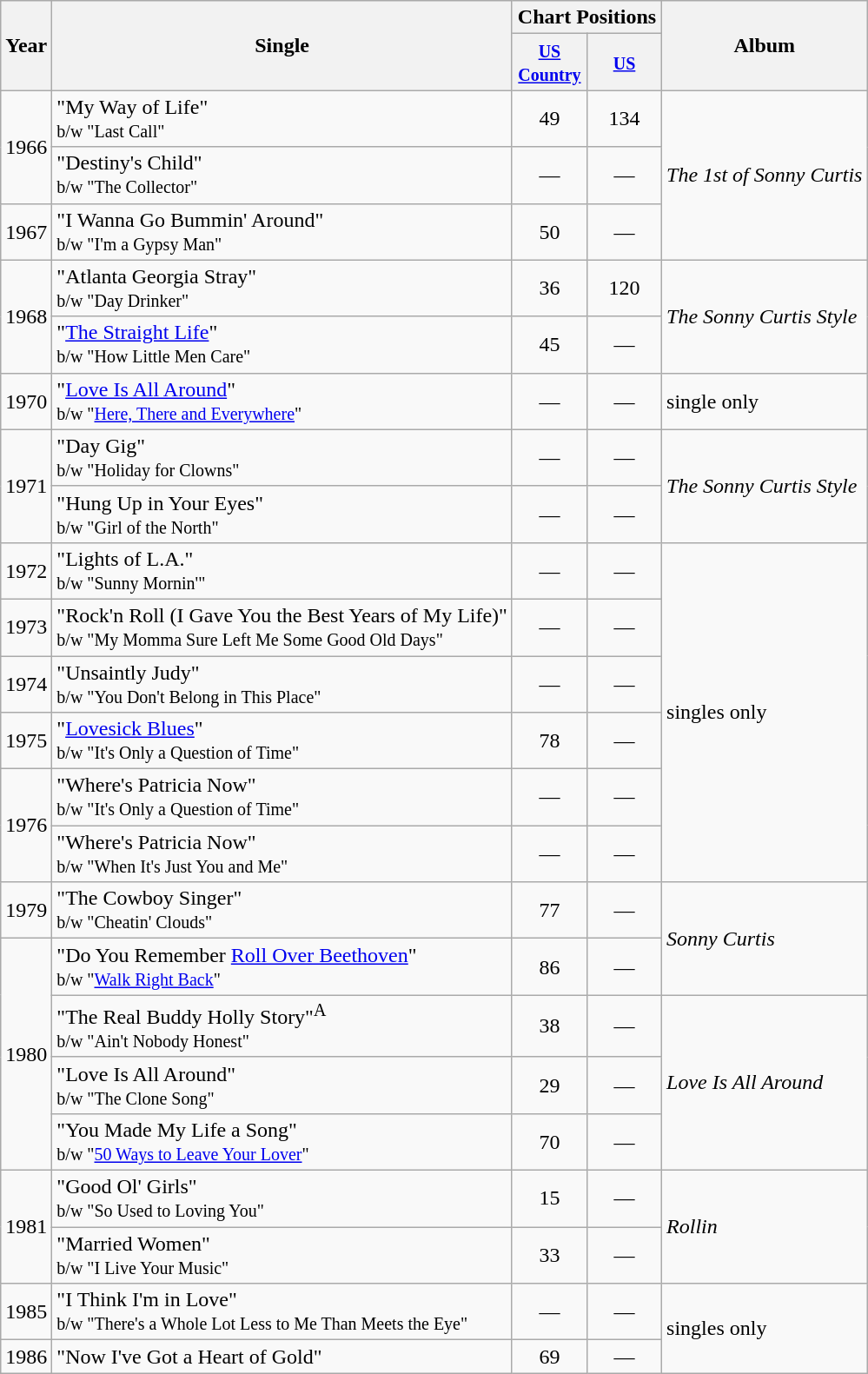<table class="wikitable">
<tr>
<th rowspan="2">Year</th>
<th rowspan="2">Single</th>
<th colspan="2">Chart Positions</th>
<th rowspan="2">Album</th>
</tr>
<tr>
<th width="50"><small><a href='#'>US Country</a></small></th>
<th width="50"><small><a href='#'>US</a></small></th>
</tr>
<tr 1964>
<td rowspan="2">1966</td>
<td>"My Way of Life"<br><small>b/w "Last Call"</small></td>
<td align="center">49</td>
<td align="center">134</td>
<td rowspan="3"><em>The 1st of Sonny Curtis</em></td>
</tr>
<tr>
<td>"Destiny's Child"<br><small>b/w "The Collector"</small></td>
<td align="center">—</td>
<td align="center">—</td>
</tr>
<tr>
<td>1967</td>
<td>"I Wanna Go Bummin' Around"<br><small>b/w "I'm a Gypsy Man"</small></td>
<td align="center">50</td>
<td align="center">—</td>
</tr>
<tr>
<td rowspan="2">1968</td>
<td>"Atlanta Georgia Stray"<br><small>b/w "Day Drinker"</small></td>
<td align="center">36</td>
<td align="center">120</td>
<td rowspan="2"><em>The Sonny Curtis Style</em></td>
</tr>
<tr>
<td>"<a href='#'>The Straight Life</a>"<br><small>b/w "How Little Men Care"</small></td>
<td align="center">45</td>
<td align="center">—</td>
</tr>
<tr>
<td>1970</td>
<td>"<a href='#'>Love Is All Around</a>"<br><small>b/w "<a href='#'>Here, There and Everywhere</a>"</small></td>
<td align="center">—</td>
<td align="center">—</td>
<td rowspan="1">single only</td>
</tr>
<tr>
<td rowspan="2">1971</td>
<td>"Day Gig"<br><small>b/w "Holiday for Clowns"</small></td>
<td align="center">—</td>
<td align="center">—</td>
<td rowspan="2"><em>The Sonny Curtis Style</em></td>
</tr>
<tr>
<td>"Hung Up in Your Eyes"<br><small>b/w "Girl of the North"</small></td>
<td align="center">—</td>
<td align="center">—</td>
</tr>
<tr>
<td>1972</td>
<td>"Lights of L.A."<br><small>b/w "Sunny Mornin'"</small></td>
<td align="center">—</td>
<td align="center">—</td>
<td rowspan="6">singles only</td>
</tr>
<tr>
<td>1973</td>
<td>"Rock'n Roll (I Gave You the Best Years of My Life)"<br><small>b/w "My Momma Sure Left Me Some Good Old Days"</small></td>
<td align="center">—</td>
<td align="center">—</td>
</tr>
<tr>
<td>1974</td>
<td>"Unsaintly Judy"<br><small>b/w "You Don't Belong in This Place"</small></td>
<td align="center">—</td>
<td align="center">—</td>
</tr>
<tr>
<td>1975</td>
<td>"<a href='#'>Lovesick Blues</a>"<br><small>b/w "It's Only a Question of Time"</small></td>
<td align="center">78</td>
<td align="center">—</td>
</tr>
<tr>
<td rowspan="2">1976</td>
<td>"Where's Patricia Now"<br><small>b/w "It's Only a Question of Time"</small></td>
<td align="center">—</td>
<td align="center">—</td>
</tr>
<tr>
<td>"Where's Patricia Now"<br><small>b/w "When It's Just You and Me"</small></td>
<td align="center">—</td>
<td align="center">—</td>
</tr>
<tr>
<td>1979</td>
<td>"The Cowboy Singer"<br><small>b/w "Cheatin' Clouds"</small></td>
<td align="center">77</td>
<td align="center">—</td>
<td rowspan="2"><em>Sonny Curtis</em></td>
</tr>
<tr>
<td rowspan="4">1980</td>
<td>"Do You Remember <a href='#'>Roll Over Beethoven</a>"<br><small>b/w "<a href='#'>Walk Right Back</a>"</small></td>
<td align="center">86</td>
<td align="center">—</td>
</tr>
<tr>
<td>"The Real Buddy Holly Story"<sup>A</sup><br><small>b/w "Ain't Nobody Honest"</small></td>
<td align="center">38</td>
<td align="center">—</td>
<td rowspan="3"><em>Love Is All Around</em></td>
</tr>
<tr>
<td>"Love Is All Around"<br><small>b/w "The Clone Song"</small></td>
<td align="center">29</td>
<td align="center">—</td>
</tr>
<tr>
<td>"You Made My Life a Song"<br><small>b/w "<a href='#'>50 Ways to Leave Your Lover</a>"</small></td>
<td align="center">70</td>
<td align="center">—</td>
</tr>
<tr>
<td rowspan="2">1981</td>
<td>"Good Ol' Girls"<br><small>b/w "So Used to Loving You"</small></td>
<td align="center">15</td>
<td align="center">—</td>
<td rowspan="2"><em>Rollin<strong></td>
</tr>
<tr>
<td>"Married Women"<br><small>b/w "I Live Your Music"</small></td>
<td align="center">33</td>
<td align="center">—</td>
</tr>
<tr>
<td>1985</td>
<td>"I Think I'm in Love"<br><small>b/w "There's a Whole Lot Less to Me Than Meets the Eye"</small></td>
<td align="center">—</td>
<td align="center">—</td>
<td rowspan="2">singles only</td>
</tr>
<tr>
<td>1986</td>
<td>"Now I've Got a Heart of Gold"</td>
<td align="center">69</td>
<td align="center">—</td>
</tr>
</table>
